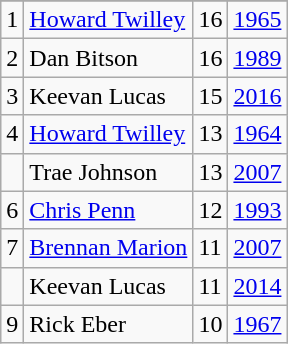<table class="wikitable">
<tr>
</tr>
<tr>
<td>1</td>
<td><a href='#'>Howard Twilley</a></td>
<td>16</td>
<td><a href='#'>1965</a></td>
</tr>
<tr>
<td>2</td>
<td>Dan Bitson</td>
<td>16</td>
<td><a href='#'>1989</a></td>
</tr>
<tr>
<td>3</td>
<td>Keevan Lucas</td>
<td>15</td>
<td><a href='#'>2016</a></td>
</tr>
<tr>
<td>4</td>
<td><a href='#'>Howard Twilley</a></td>
<td>13</td>
<td><a href='#'>1964</a></td>
</tr>
<tr>
<td></td>
<td>Trae Johnson</td>
<td>13</td>
<td><a href='#'>2007</a></td>
</tr>
<tr>
<td>6</td>
<td><a href='#'>Chris Penn</a></td>
<td>12</td>
<td><a href='#'>1993</a></td>
</tr>
<tr>
<td>7</td>
<td><a href='#'>Brennan Marion</a></td>
<td>11</td>
<td><a href='#'>2007</a></td>
</tr>
<tr>
<td></td>
<td>Keevan Lucas</td>
<td>11</td>
<td><a href='#'>2014</a></td>
</tr>
<tr>
<td>9</td>
<td>Rick Eber</td>
<td>10</td>
<td><a href='#'>1967</a></td>
</tr>
</table>
